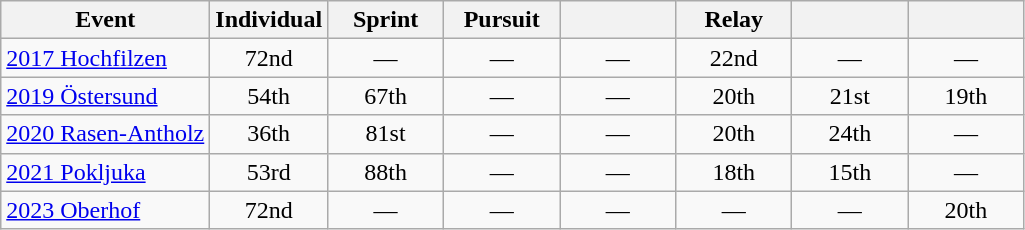<table class="wikitable" style="text-align: center;">
<tr ">
<th>Event</th>
<th style="width:70px;">Individual</th>
<th style="width:70px;">Sprint</th>
<th style="width:70px;">Pursuit</th>
<th style="width:70px;"></th>
<th style="width:70px;">Relay</th>
<th style="width:70px;"></th>
<th style="width:70px;"></th>
</tr>
<tr>
<td align="left"> <a href='#'>2017 Hochfilzen</a></td>
<td>72nd</td>
<td>—</td>
<td>—</td>
<td>—</td>
<td>22nd</td>
<td>—</td>
<td>—</td>
</tr>
<tr>
<td align="left"> <a href='#'>2019 Östersund</a></td>
<td>54th</td>
<td>67th</td>
<td>—</td>
<td>—</td>
<td>20th</td>
<td>21st</td>
<td>19th</td>
</tr>
<tr>
<td align="left"> <a href='#'>2020 Rasen-Antholz</a></td>
<td>36th</td>
<td>81st</td>
<td>—</td>
<td>—</td>
<td>20th</td>
<td>24th</td>
<td>—</td>
</tr>
<tr>
<td align="left"> <a href='#'>2021 Pokljuka</a></td>
<td>53rd</td>
<td>88th</td>
<td>—</td>
<td>—</td>
<td>18th</td>
<td>15th</td>
<td>—</td>
</tr>
<tr>
<td align="left"> <a href='#'>2023 Oberhof</a></td>
<td>72nd</td>
<td>—</td>
<td>—</td>
<td>—</td>
<td>—</td>
<td>—</td>
<td>20th</td>
</tr>
</table>
